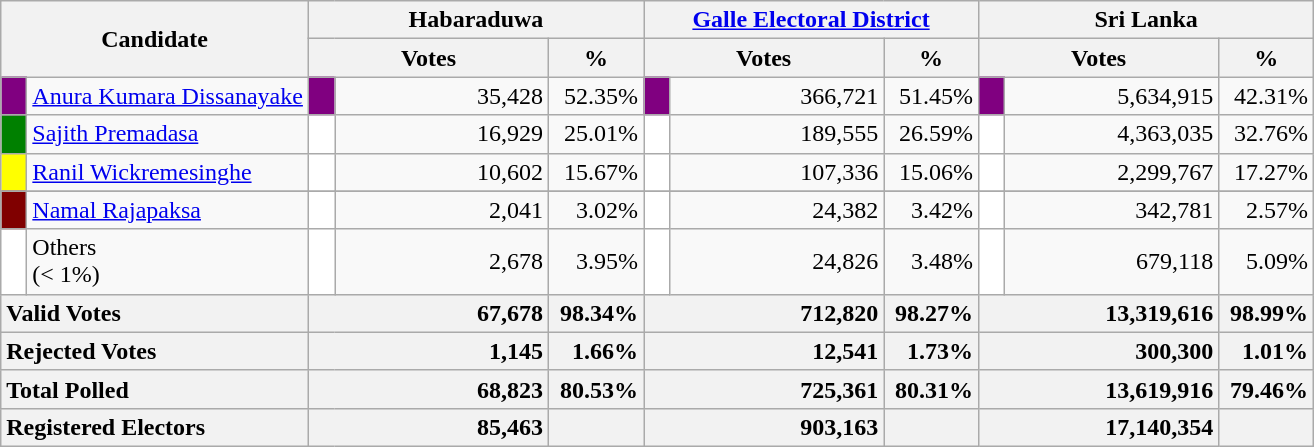<table class="wikitable">
<tr>
<th colspan="2" width="144px"rowspan="2">Candidate</th>
<th colspan="3" width="216px">Habaraduwa</th>
<th colspan="3" width="216px"><a href='#'>Galle Electoral District</a></th>
<th colspan="3" width="216px">Sri Lanka</th>
</tr>
<tr>
<th colspan="2" width="144px">Votes</th>
<th>%</th>
<th colspan="2" width="144px">Votes</th>
<th>%</th>
<th colspan="2" width="144px">Votes</th>
<th>%</th>
</tr>
<tr>
<td style="background-color:purple;" width="10px"></td>
<td style="text-align:left;"><a href='#'>Anura Kumara Dissanayake</a></td>
<td style="background-color:purple;" width="10px"></td>
<td style="text-align:right;">35,428</td>
<td style="text-align:right;">52.35%</td>
<td style="background-color:purple;" width="10px"></td>
<td style="text-align:right;">366,721</td>
<td style="text-align:right;">51.45%</td>
<td style="background-color:purple;" width="10px"></td>
<td style="text-align:right;">5,634,915</td>
<td style="text-align:right;">42.31%</td>
</tr>
<tr>
<td style="background-color:green;" width="10px"></td>
<td style="text-align:left;"><a href='#'>Sajith Premadasa</a></td>
<td style="background-color:white;" width="10px"></td>
<td style="text-align:right;">16,929</td>
<td style="text-align:right;">25.01%</td>
<td style="background-color:white;" width="10px"></td>
<td style="text-align:right;">189,555</td>
<td style="text-align:right;">26.59%</td>
<td style="background-color:white;" width="10px"></td>
<td style="text-align:right;">4,363,035</td>
<td style="text-align:right;">32.76%</td>
</tr>
<tr>
<td style="background-color:yellow;" width="10px"></td>
<td style="text-align:left;"><a href='#'>Ranil Wickremesinghe</a></td>
<td style="background-color:white;" width="10px"></td>
<td style="text-align:right;">10,602</td>
<td style="text-align:right;">15.67%</td>
<td style="background-color:white;" width="10px"></td>
<td style="text-align:right;">107,336</td>
<td style="text-align:right;">15.06%</td>
<td style="background-color:white;" width="10px"></td>
<td style="text-align:right;">2,299,767</td>
<td style="text-align:right;">17.27%</td>
</tr>
<tr>
</tr>
<tr>
<td style="background-color:maroon;" width="10px"></td>
<td style="text-align:left;"><a href='#'>Namal Rajapaksa</a></td>
<td style="background-color:white;" width="10px"></td>
<td style="text-align:right;">2,041</td>
<td style="text-align:right;">3.02%</td>
<td style="background-color:white;" width="10px"></td>
<td style="text-align:right;">24,382</td>
<td style="text-align:right;">3.42%</td>
<td style="background-color:white;" width="10px"></td>
<td style="text-align:right;">342,781</td>
<td style="text-align:right;">2.57%</td>
</tr>
<tr>
<td style="background-color:white;" width="10px"></td>
<td style="text-align:left;">Others <br>(< 1%)</td>
<td style="background-color:white;" width="10px"></td>
<td style="text-align:right;">2,678</td>
<td style="text-align:right;">3.95%</td>
<td style="background-color:white;" width="10px"></td>
<td style="text-align:right;">24,826</td>
<td style="text-align:right;">3.48%</td>
<td style="background-color:white;" width="10px"></td>
<td style="text-align:right;">679,118</td>
<td style="text-align:right;">5.09%</td>
</tr>
<tr>
<th colspan="2" width="144px"style="text-align:left;">Valid Votes</th>
<th style="text-align:right;"colspan="2" width="144px">67,678</th>
<th style="text-align:right;">98.34%</th>
<th style="text-align:right;"colspan="2" width="144px">712,820</th>
<th style="text-align:right;">98.27%</th>
<th style="text-align:right;"colspan="2" width="144px">13,319,616</th>
<th style="text-align:right;">98.99%</th>
</tr>
<tr>
<th colspan="2" width="144px"style="text-align:left;">Rejected Votes</th>
<th style="text-align:right;"colspan="2" width="144px">1,145</th>
<th style="text-align:right;">1.66%</th>
<th style="text-align:right;"colspan="2" width="144px">12,541</th>
<th style="text-align:right;">1.73%</th>
<th style="text-align:right;"colspan="2" width="144px">300,300</th>
<th style="text-align:right;">1.01%</th>
</tr>
<tr>
<th colspan="2" width="144px"style="text-align:left;">Total Polled</th>
<th style="text-align:right;"colspan="2" width="144px">68,823</th>
<th style="text-align:right;">80.53%</th>
<th style="text-align:right;"colspan="2" width="144px">725,361</th>
<th style="text-align:right;">80.31%</th>
<th style="text-align:right;"colspan="2" width="144px">13,619,916</th>
<th style="text-align:right;">79.46%</th>
</tr>
<tr>
<th colspan="2" width="144px"style="text-align:left;">Registered Electors</th>
<th style="text-align:right;"colspan="2" width="144px">85,463</th>
<th></th>
<th style="text-align:right;"colspan="2" width="144px">903,163</th>
<th></th>
<th style="text-align:right;"colspan="2" width="144px">17,140,354</th>
<th></th>
</tr>
</table>
